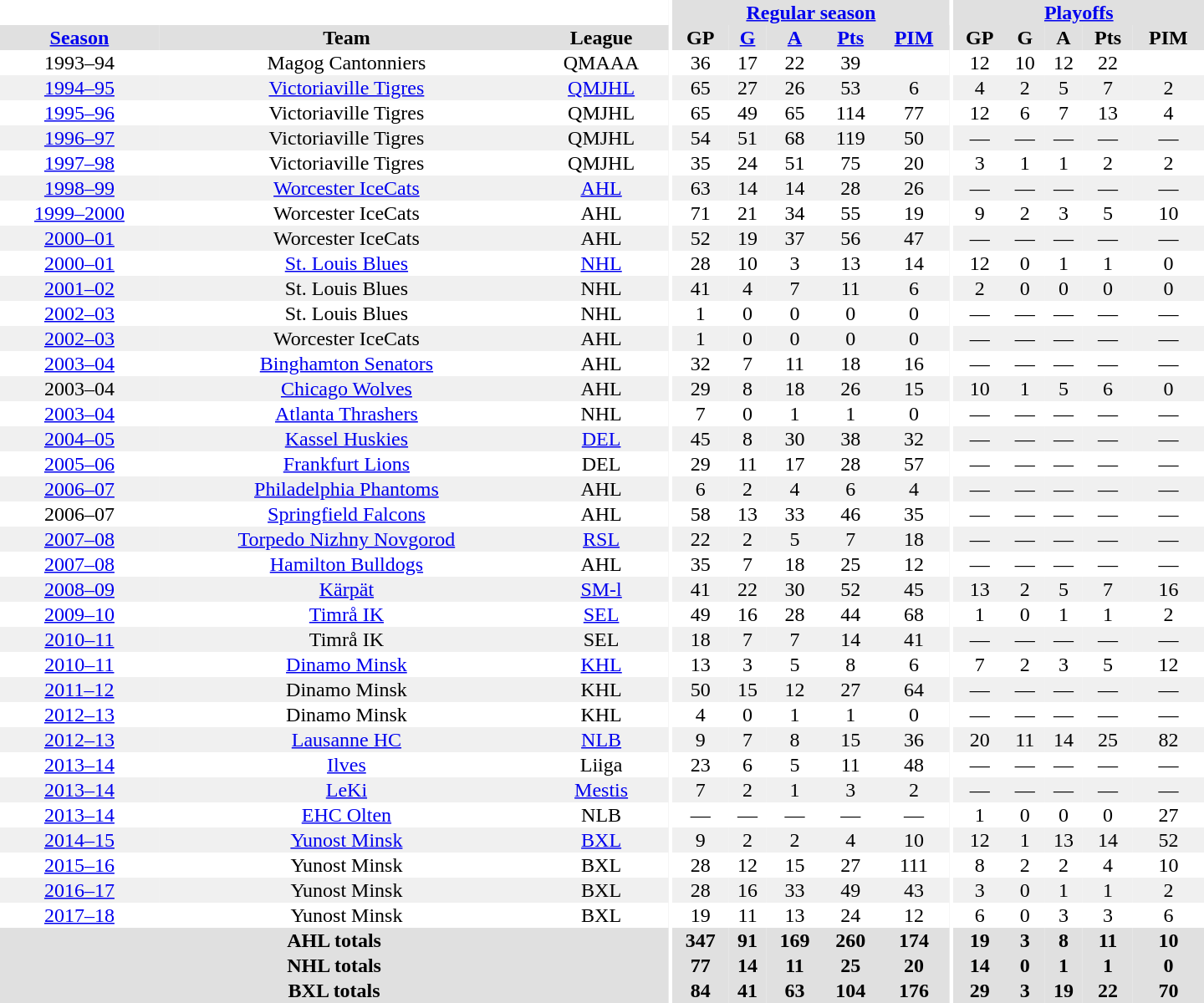<table border="0" cellpadding="1" cellspacing="0" style="text-align:center; width:60em">
<tr bgcolor="#e0e0e0">
<th colspan="3" bgcolor="#ffffff"></th>
<th rowspan="99" bgcolor="#ffffff"></th>
<th colspan="5"><a href='#'>Regular season</a></th>
<th rowspan="99" bgcolor="#ffffff"></th>
<th colspan="5"><a href='#'>Playoffs</a></th>
</tr>
<tr bgcolor="#e0e0e0">
<th><a href='#'>Season</a></th>
<th>Team</th>
<th>League</th>
<th>GP</th>
<th><a href='#'>G</a></th>
<th><a href='#'>A</a></th>
<th><a href='#'>Pts</a></th>
<th><a href='#'>PIM</a></th>
<th>GP</th>
<th>G</th>
<th>A</th>
<th>Pts</th>
<th>PIM</th>
</tr>
<tr>
<td>1993–94</td>
<td>Magog Cantonniers</td>
<td>QMAAA</td>
<td>36</td>
<td>17</td>
<td>22</td>
<td>39</td>
<td></td>
<td>12</td>
<td>10</td>
<td>12</td>
<td>22</td>
<td></td>
</tr>
<tr bgcolor="#f0f0f0">
<td><a href='#'>1994–95</a></td>
<td><a href='#'>Victoriaville Tigres</a></td>
<td><a href='#'>QMJHL</a></td>
<td>65</td>
<td>27</td>
<td>26</td>
<td>53</td>
<td>6</td>
<td>4</td>
<td>2</td>
<td>5</td>
<td>7</td>
<td>2</td>
</tr>
<tr>
<td><a href='#'>1995–96</a></td>
<td>Victoriaville Tigres</td>
<td>QMJHL</td>
<td>65</td>
<td>49</td>
<td>65</td>
<td>114</td>
<td>77</td>
<td>12</td>
<td>6</td>
<td>7</td>
<td>13</td>
<td>4</td>
</tr>
<tr bgcolor="#f0f0f0">
<td><a href='#'>1996–97</a></td>
<td>Victoriaville Tigres</td>
<td>QMJHL</td>
<td>54</td>
<td>51</td>
<td>68</td>
<td>119</td>
<td>50</td>
<td>—</td>
<td>—</td>
<td>—</td>
<td>—</td>
<td>—</td>
</tr>
<tr>
<td><a href='#'>1997–98</a></td>
<td>Victoriaville Tigres</td>
<td>QMJHL</td>
<td>35</td>
<td>24</td>
<td>51</td>
<td>75</td>
<td>20</td>
<td>3</td>
<td>1</td>
<td>1</td>
<td>2</td>
<td>2</td>
</tr>
<tr bgcolor="#f0f0f0">
<td><a href='#'>1998–99</a></td>
<td><a href='#'>Worcester IceCats</a></td>
<td><a href='#'>AHL</a></td>
<td>63</td>
<td>14</td>
<td>14</td>
<td>28</td>
<td>26</td>
<td>—</td>
<td>—</td>
<td>—</td>
<td>—</td>
<td>—</td>
</tr>
<tr>
<td><a href='#'>1999–2000</a></td>
<td>Worcester IceCats</td>
<td>AHL</td>
<td>71</td>
<td>21</td>
<td>34</td>
<td>55</td>
<td>19</td>
<td>9</td>
<td>2</td>
<td>3</td>
<td>5</td>
<td>10</td>
</tr>
<tr bgcolor="#f0f0f0">
<td><a href='#'>2000–01</a></td>
<td>Worcester IceCats</td>
<td>AHL</td>
<td>52</td>
<td>19</td>
<td>37</td>
<td>56</td>
<td>47</td>
<td>—</td>
<td>—</td>
<td>—</td>
<td>—</td>
<td>—</td>
</tr>
<tr>
<td><a href='#'>2000–01</a></td>
<td><a href='#'>St. Louis Blues</a></td>
<td><a href='#'>NHL</a></td>
<td>28</td>
<td>10</td>
<td>3</td>
<td>13</td>
<td>14</td>
<td>12</td>
<td>0</td>
<td>1</td>
<td>1</td>
<td>0</td>
</tr>
<tr bgcolor="#f0f0f0">
<td><a href='#'>2001–02</a></td>
<td>St. Louis Blues</td>
<td>NHL</td>
<td>41</td>
<td>4</td>
<td>7</td>
<td>11</td>
<td>6</td>
<td>2</td>
<td>0</td>
<td>0</td>
<td>0</td>
<td>0</td>
</tr>
<tr>
<td><a href='#'>2002–03</a></td>
<td>St. Louis Blues</td>
<td>NHL</td>
<td>1</td>
<td>0</td>
<td>0</td>
<td>0</td>
<td>0</td>
<td>—</td>
<td>—</td>
<td>—</td>
<td>—</td>
<td>—</td>
</tr>
<tr bgcolor="#f0f0f0">
<td><a href='#'>2002–03</a></td>
<td>Worcester IceCats</td>
<td>AHL</td>
<td>1</td>
<td>0</td>
<td>0</td>
<td>0</td>
<td>0</td>
<td>—</td>
<td>—</td>
<td>—</td>
<td>—</td>
<td>—</td>
</tr>
<tr>
<td><a href='#'>2003–04</a></td>
<td><a href='#'>Binghamton Senators</a></td>
<td>AHL</td>
<td>32</td>
<td>7</td>
<td>11</td>
<td>18</td>
<td>16</td>
<td>—</td>
<td>—</td>
<td>—</td>
<td>—</td>
<td>—</td>
</tr>
<tr bgcolor="#f0f0f0">
<td>2003–04</td>
<td><a href='#'>Chicago Wolves</a></td>
<td>AHL</td>
<td>29</td>
<td>8</td>
<td>18</td>
<td>26</td>
<td>15</td>
<td>10</td>
<td>1</td>
<td>5</td>
<td>6</td>
<td>0</td>
</tr>
<tr>
<td><a href='#'>2003–04</a></td>
<td><a href='#'>Atlanta Thrashers</a></td>
<td>NHL</td>
<td>7</td>
<td>0</td>
<td>1</td>
<td>1</td>
<td>0</td>
<td>—</td>
<td>—</td>
<td>—</td>
<td>—</td>
<td>—</td>
</tr>
<tr bgcolor="#f0f0f0">
<td><a href='#'>2004–05</a></td>
<td><a href='#'>Kassel Huskies</a></td>
<td><a href='#'>DEL</a></td>
<td>45</td>
<td>8</td>
<td>30</td>
<td>38</td>
<td>32</td>
<td>—</td>
<td>—</td>
<td>—</td>
<td>—</td>
<td>—</td>
</tr>
<tr>
<td><a href='#'>2005–06</a></td>
<td><a href='#'>Frankfurt Lions</a></td>
<td>DEL</td>
<td>29</td>
<td>11</td>
<td>17</td>
<td>28</td>
<td>57</td>
<td>—</td>
<td>—</td>
<td>—</td>
<td>—</td>
<td>—</td>
</tr>
<tr bgcolor="#f0f0f0">
<td><a href='#'>2006–07</a></td>
<td><a href='#'>Philadelphia Phantoms</a></td>
<td>AHL</td>
<td>6</td>
<td>2</td>
<td>4</td>
<td>6</td>
<td>4</td>
<td>—</td>
<td>—</td>
<td>—</td>
<td>—</td>
<td>—</td>
</tr>
<tr>
<td>2006–07</td>
<td><a href='#'>Springfield Falcons</a></td>
<td>AHL</td>
<td>58</td>
<td>13</td>
<td>33</td>
<td>46</td>
<td>35</td>
<td>—</td>
<td>—</td>
<td>—</td>
<td>—</td>
<td>—</td>
</tr>
<tr bgcolor="#f0f0f0">
<td><a href='#'>2007–08</a></td>
<td><a href='#'>Torpedo Nizhny Novgorod</a></td>
<td><a href='#'>RSL</a></td>
<td>22</td>
<td>2</td>
<td>5</td>
<td>7</td>
<td>18</td>
<td>—</td>
<td>—</td>
<td>—</td>
<td>—</td>
<td>—</td>
</tr>
<tr>
<td><a href='#'>2007–08</a></td>
<td><a href='#'>Hamilton Bulldogs</a></td>
<td>AHL</td>
<td>35</td>
<td>7</td>
<td>18</td>
<td>25</td>
<td>12</td>
<td>—</td>
<td>—</td>
<td>—</td>
<td>—</td>
<td>—</td>
</tr>
<tr bgcolor="#f0f0f0">
<td><a href='#'>2008–09</a></td>
<td><a href='#'>Kärpät</a></td>
<td><a href='#'>SM-l</a></td>
<td>41</td>
<td>22</td>
<td>30</td>
<td>52</td>
<td>45</td>
<td>13</td>
<td>2</td>
<td>5</td>
<td>7</td>
<td>16</td>
</tr>
<tr>
<td><a href='#'>2009–10</a></td>
<td><a href='#'>Timrå IK</a></td>
<td><a href='#'>SEL</a></td>
<td>49</td>
<td>16</td>
<td>28</td>
<td>44</td>
<td>68</td>
<td>1</td>
<td>0</td>
<td>1</td>
<td>1</td>
<td>2</td>
</tr>
<tr bgcolor="#f0f0f0">
<td><a href='#'>2010–11</a></td>
<td>Timrå IK</td>
<td>SEL</td>
<td>18</td>
<td>7</td>
<td>7</td>
<td>14</td>
<td>41</td>
<td>—</td>
<td>—</td>
<td>—</td>
<td>—</td>
<td>—</td>
</tr>
<tr>
<td><a href='#'>2010–11</a></td>
<td><a href='#'>Dinamo Minsk</a></td>
<td><a href='#'>KHL</a></td>
<td>13</td>
<td>3</td>
<td>5</td>
<td>8</td>
<td>6</td>
<td>7</td>
<td>2</td>
<td>3</td>
<td>5</td>
<td>12</td>
</tr>
<tr bgcolor="#f0f0f0">
<td><a href='#'>2011–12</a></td>
<td>Dinamo Minsk</td>
<td>KHL</td>
<td>50</td>
<td>15</td>
<td>12</td>
<td>27</td>
<td>64</td>
<td>—</td>
<td>—</td>
<td>—</td>
<td>—</td>
<td>—</td>
</tr>
<tr>
<td><a href='#'>2012–13</a></td>
<td>Dinamo Minsk</td>
<td>KHL</td>
<td>4</td>
<td>0</td>
<td>1</td>
<td>1</td>
<td>0</td>
<td>—</td>
<td>—</td>
<td>—</td>
<td>—</td>
<td>—</td>
</tr>
<tr bgcolor="#f0f0f0">
<td><a href='#'>2012–13</a></td>
<td><a href='#'>Lausanne HC</a></td>
<td><a href='#'>NLB</a></td>
<td>9</td>
<td>7</td>
<td>8</td>
<td>15</td>
<td>36</td>
<td>20</td>
<td>11</td>
<td>14</td>
<td>25</td>
<td>82</td>
</tr>
<tr>
<td><a href='#'>2013–14</a></td>
<td><a href='#'>Ilves</a></td>
<td>Liiga</td>
<td>23</td>
<td>6</td>
<td>5</td>
<td>11</td>
<td>48</td>
<td>—</td>
<td>—</td>
<td>—</td>
<td>—</td>
<td>—</td>
</tr>
<tr bgcolor="#f0f0f0">
<td><a href='#'>2013–14</a></td>
<td><a href='#'>LeKi</a></td>
<td><a href='#'>Mestis</a></td>
<td>7</td>
<td>2</td>
<td>1</td>
<td>3</td>
<td>2</td>
<td>—</td>
<td>—</td>
<td>—</td>
<td>—</td>
<td>—</td>
</tr>
<tr>
<td><a href='#'>2013–14</a></td>
<td><a href='#'>EHC Olten</a></td>
<td>NLB</td>
<td>—</td>
<td>—</td>
<td>—</td>
<td>—</td>
<td>—</td>
<td>1</td>
<td>0</td>
<td>0</td>
<td>0</td>
<td>27</td>
</tr>
<tr bgcolor="#f0f0f0">
<td><a href='#'>2014–15</a></td>
<td><a href='#'>Yunost Minsk</a></td>
<td><a href='#'>BXL</a></td>
<td>9</td>
<td>2</td>
<td>2</td>
<td>4</td>
<td>10</td>
<td>12</td>
<td>1</td>
<td>13</td>
<td>14</td>
<td>52</td>
</tr>
<tr>
<td><a href='#'>2015–16</a></td>
<td>Yunost Minsk</td>
<td>BXL</td>
<td>28</td>
<td>12</td>
<td>15</td>
<td>27</td>
<td>111</td>
<td>8</td>
<td>2</td>
<td>2</td>
<td>4</td>
<td>10</td>
</tr>
<tr bgcolor="#f0f0f0">
<td><a href='#'>2016–17</a></td>
<td>Yunost Minsk</td>
<td>BXL</td>
<td>28</td>
<td>16</td>
<td>33</td>
<td>49</td>
<td>43</td>
<td>3</td>
<td>0</td>
<td>1</td>
<td>1</td>
<td>2</td>
</tr>
<tr>
<td><a href='#'>2017–18</a></td>
<td>Yunost Minsk</td>
<td>BXL</td>
<td>19</td>
<td>11</td>
<td>13</td>
<td>24</td>
<td>12</td>
<td>6</td>
<td>0</td>
<td>3</td>
<td>3</td>
<td>6</td>
</tr>
<tr bgcolor="#e0e0e0">
<th colspan="3">AHL totals</th>
<th>347</th>
<th>91</th>
<th>169</th>
<th>260</th>
<th>174</th>
<th>19</th>
<th>3</th>
<th>8</th>
<th>11</th>
<th>10</th>
</tr>
<tr bgcolor="#e0e0e0">
<th colspan="3">NHL totals</th>
<th>77</th>
<th>14</th>
<th>11</th>
<th>25</th>
<th>20</th>
<th>14</th>
<th>0</th>
<th>1</th>
<th>1</th>
<th>0</th>
</tr>
<tr bgcolor="#e0e0e0">
<th colspan="3">BXL totals</th>
<th>84</th>
<th>41</th>
<th>63</th>
<th>104</th>
<th>176</th>
<th>29</th>
<th>3</th>
<th>19</th>
<th>22</th>
<th>70</th>
</tr>
</table>
